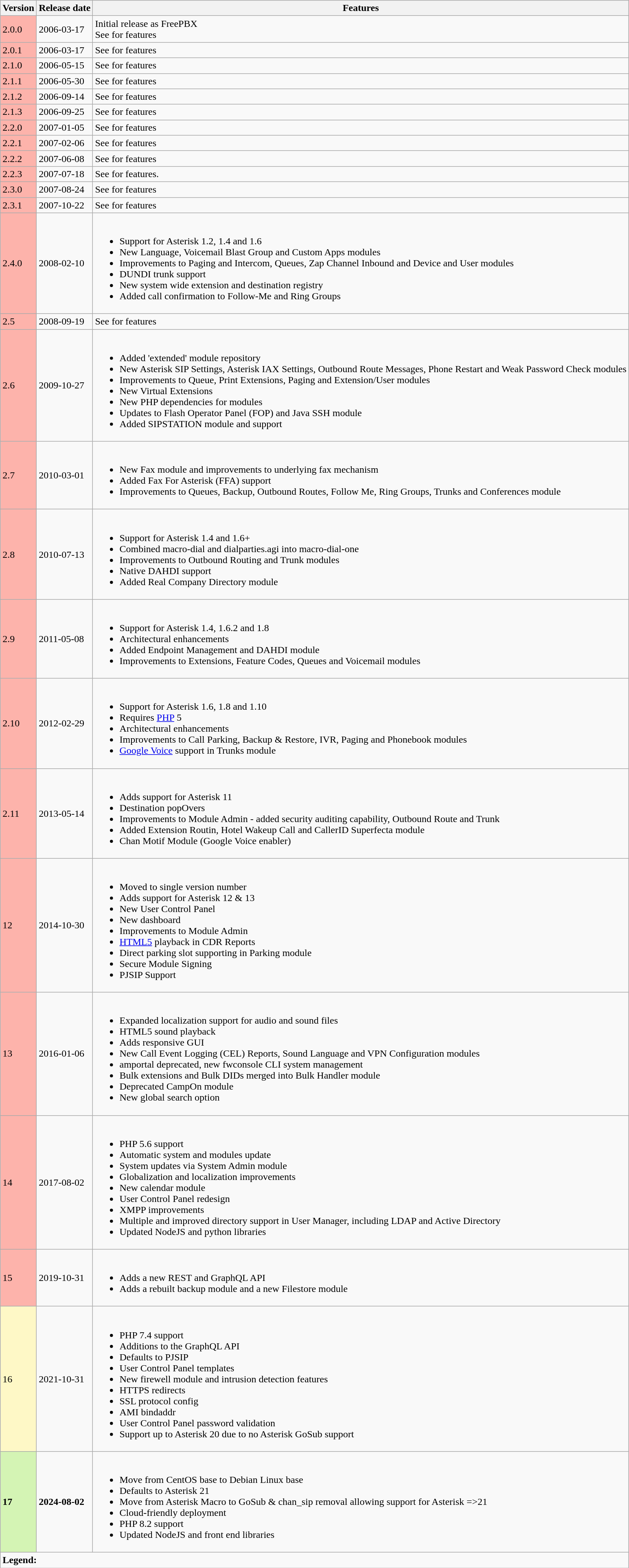<table class="wikitable mw-collapsible mw-collapsed">
<tr>
<th>Version</th>
<th>Release date</th>
<th>Features</th>
</tr>
<tr>
<td style="background:#fdb3ab;color:black;">2.0.0</td>
<td>2006-03-17</td>
<td>Initial release as FreePBX<br>See  for features</td>
</tr>
<tr>
<td style="background:#fdb3ab;color:black;">2.0.1</td>
<td>2006-03-17</td>
<td>See  for features</td>
</tr>
<tr>
<td style="background:#fdb3ab;color:black;">2.1.0</td>
<td>2006-05-15</td>
<td>See  for features</td>
</tr>
<tr>
<td style="background:#fdb3ab;color:black;">2.1.1</td>
<td>2006-05-30</td>
<td>See  for features</td>
</tr>
<tr>
<td style="background:#fdb3ab;color:black;">2.1.2</td>
<td>2006-09-14</td>
<td>See  for features</td>
</tr>
<tr>
<td style="background:#fdb3ab;color:black;">2.1.3</td>
<td>2006-09-25</td>
<td>See  for features</td>
</tr>
<tr>
<td style="background:#fdb3ab;color:black;">2.2.0</td>
<td>2007-01-05</td>
<td>See  for features</td>
</tr>
<tr>
<td style="background:#fdb3ab;color:black;">2.2.1</td>
<td>2007-02-06</td>
<td>See  for features</td>
</tr>
<tr>
<td style="background:#fdb3ab;color:black;">2.2.2</td>
<td>2007-06-08</td>
<td>See  for features</td>
</tr>
<tr>
<td style="background:#fdb3ab;color:black;">2.2.3</td>
<td>2007-07-18</td>
<td>See  for features.</td>
</tr>
<tr>
<td style="background:#fdb3ab;color:black;">2.3.0</td>
<td>2007-08-24</td>
<td>See  for features</td>
</tr>
<tr>
<td style="background:#fdb3ab;color:black;">2.3.1</td>
<td>2007-10-22</td>
<td>See  for features</td>
</tr>
<tr>
<td style="background:#fdb3ab;color:black;">2.4.0</td>
<td>2008-02-10</td>
<td><br><ul><li>Support for Asterisk 1.2, 1.4 and 1.6</li><li>New Language, Voicemail Blast Group and Custom Apps modules</li><li>Improvements to Paging and Intercom, Queues, Zap Channel Inbound and Device and User modules</li><li>DUNDI trunk support</li><li>New system wide extension and destination registry</li><li>Added call confirmation to Follow-Me and Ring Groups</li></ul></td>
</tr>
<tr>
<td style="background:#fdb3ab;color:black;">2.5</td>
<td>2008-09-19</td>
<td>See  for features</td>
</tr>
<tr>
<td style="background:#fdb3ab;color:black;">2.6</td>
<td>2009-10-27</td>
<td><br><ul><li>Added 'extended' module repository</li><li>New Asterisk SIP Settings, Asterisk IAX Settings, Outbound Route Messages, Phone Restart and Weak Password Check modules</li><li>Improvements to Queue, Print Extensions, Paging and Extension/User modules</li><li>New Virtual Extensions</li><li>New PHP dependencies for modules</li><li>Updates to Flash Operator Panel (FOP) and Java SSH module</li><li>Added SIPSTATION module and support</li></ul></td>
</tr>
<tr>
<td style="background:#fdb3ab;color:black;">2.7</td>
<td>2010-03-01</td>
<td><br><ul><li>New Fax module and improvements to underlying fax mechanism</li><li>Added Fax For Asterisk (FFA) support</li><li>Improvements to Queues, Backup, Outbound Routes, Follow Me, Ring Groups, Trunks and Conferences module</li></ul></td>
</tr>
<tr>
<td style="background:#fdb3ab;color:black;">2.8</td>
<td>2010-07-13</td>
<td><br><ul><li>Support for Asterisk 1.4 and 1.6+</li><li>Combined macro-dial and dialparties.agi into macro-dial-one</li><li>Improvements to Outbound Routing and Trunk modules</li><li>Native DAHDI support</li><li>Added Real Company Directory module</li></ul></td>
</tr>
<tr>
<td style="background:#fdb3ab;color:black;">2.9</td>
<td>2011-05-08</td>
<td><br><ul><li>Support for Asterisk 1.4, 1.6.2 and 1.8</li><li>Architectural enhancements</li><li>Added Endpoint Management and DAHDI module</li><li>Improvements to Extensions, Feature Codes, Queues and Voicemail modules</li></ul></td>
</tr>
<tr>
<td style="background:#fdb3ab;color:black;">2.10</td>
<td>2012-02-29</td>
<td><br><ul><li>Support for Asterisk 1.6, 1.8 and 1.10</li><li>Requires <a href='#'>PHP</a> 5</li><li>Architectural enhancements</li><li>Improvements to Call Parking, Backup & Restore, IVR, Paging and Phonebook modules</li><li><a href='#'>Google Voice</a> support in Trunks module</li></ul></td>
</tr>
<tr>
<td style="background:#fdb3ab;color:black;">2.11</td>
<td>2013-05-14</td>
<td><br><ul><li>Adds support for Asterisk 11</li><li>Destination popOvers</li><li>Improvements to Module Admin - added security auditing capability, Outbound Route and Trunk</li><li>Added Extension Routin, Hotel Wakeup Call and CallerID Superfecta module</li><li>Chan Motif Module (Google Voice enabler)</li></ul></td>
</tr>
<tr>
<td style="background:#fdb3ab;color:black;">12</td>
<td>2014-10-30</td>
<td><br><ul><li>Moved to single version number</li><li>Adds support for Asterisk 12 & 13</li><li>New User Control Panel</li><li>New dashboard</li><li>Improvements to Module Admin</li><li><a href='#'>HTML5</a> playback in CDR Reports</li><li>Direct parking slot supporting in Parking module</li><li>Secure Module Signing</li><li>PJSIP Support</li></ul></td>
</tr>
<tr>
<td style="background:#fdb3ab;color:black;">13</td>
<td>2016-01-06</td>
<td><br><ul><li>Expanded localization support for audio and sound files</li><li>HTML5 sound playback</li><li>Adds responsive GUI</li><li>New Call Event Logging (CEL) Reports, Sound Language and VPN Configuration modules</li><li>amportal deprecated, new fwconsole CLI system management</li><li>Bulk extensions and Bulk DIDs merged into Bulk Handler module</li><li>Deprecated CampOn module</li><li>New global search option</li></ul></td>
</tr>
<tr>
<td style="background:#fdb3ab;color:black;">14</td>
<td>2017-08-02</td>
<td><br><ul><li>PHP 5.6 support</li><li>Automatic system and modules update</li><li>System updates via System Admin module</li><li>Globalization and localization improvements</li><li>New calendar module</li><li>User Control Panel redesign</li><li>XMPP improvements</li><li>Multiple and improved directory support in User Manager, including LDAP and Active Directory</li><li>Updated NodeJS and python libraries</li></ul></td>
</tr>
<tr>
<td style="background:#fdb3ab;color:black;">15</td>
<td>2019-10-31</td>
<td><br><ul><li>Adds a new REST and GraphQL API</li><li>Adds a rebuilt backup module and a new Filestore module</li></ul></td>
</tr>
<tr>
<td style="background:#fef8c6;color:black;">16</td>
<td>2021-10-31</td>
<td><br><ul><li>PHP 7.4 support</li><li>Additions to the GraphQL API</li><li>Defaults to PJSIP</li><li>User Control Panel templates</li><li>New firewell module and intrusion detection features</li><li>HTTPS redirects</li><li>SSL protocol config</li><li>AMI bindaddr</li><li>User Control Panel password validation</li><li>Support up to Asterisk 20 due to no Asterisk GoSub support</li></ul></td>
</tr>
<tr>
<td style="background:#d4f4b4;color:black;"><strong>17</strong></td>
<td><strong>2024-08-02</strong></td>
<td><br><ul><li>Move from CentOS base to Debian Linux base</li><li>Defaults to Asterisk 21</li><li>Move from Asterisk Macro to GoSub & chan_sip removal allowing support for Asterisk =>21</li><li>Cloud-friendly deployment</li><li>PHP 8.2 support</li><li>Updated NodeJS and front end libraries</li></ul></td>
</tr>
<tr>
<td colspan=3><strong>Legend:</strong>    </td>
</tr>
</table>
